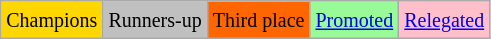<table class="wikitable">
<tr>
<td bgcolor="gold"><small>Champions</small></td>
<td bgcolor="silver"><small>Runners-up</small></td>
<td bgcolor="ff6600"><small>Third place</small></td>
<td bgcolor="palegreen"><small><a href='#'>Promoted</a></small></td>
<td bgcolor="pink"><small><a href='#'>Relegated</a></small></td>
</tr>
</table>
